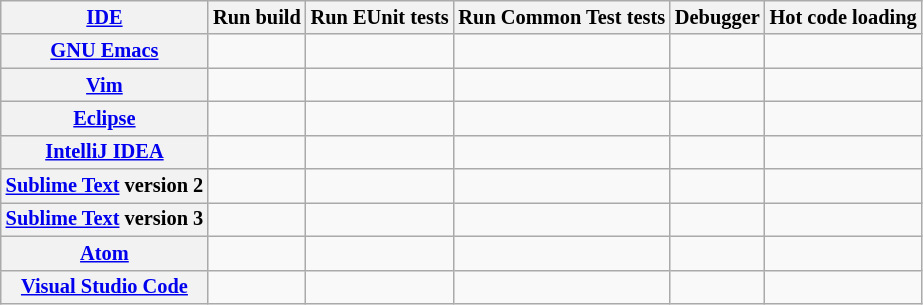<table class="wikitable sortable" style="font-size: 85%; text-align: center; width: auto;">
<tr>
<th><a href='#'>IDE</a></th>
<th>Run build</th>
<th>Run EUnit tests</th>
<th>Run Common Test tests</th>
<th>Debugger</th>
<th>Hot code loading</th>
</tr>
<tr>
<th><a href='#'>GNU Emacs</a></th>
<td></td>
<td></td>
<td></td>
<td></td>
<td></td>
</tr>
<tr>
<th><a href='#'>Vim</a></th>
<td></td>
<td></td>
<td></td>
<td></td>
<td></td>
</tr>
<tr>
<th><a href='#'>Eclipse</a></th>
<td></td>
<td></td>
<td></td>
<td></td>
<td></td>
</tr>
<tr>
<th><a href='#'>IntelliJ IDEA</a></th>
<td></td>
<td></td>
<td></td>
<td></td>
<td></td>
</tr>
<tr>
<th><a href='#'>Sublime Text</a> version 2</th>
<td></td>
<td></td>
<td></td>
<td></td>
<td></td>
</tr>
<tr>
<th><a href='#'>Sublime Text</a> version 3</th>
<td></td>
<td></td>
<td></td>
<td></td>
<td></td>
</tr>
<tr>
<th><a href='#'>Atom</a></th>
<td></td>
<td></td>
<td></td>
<td></td>
<td></td>
</tr>
<tr>
<th><a href='#'>Visual Studio Code</a></th>
<td></td>
<td></td>
<td></td>
<td></td>
<td></td>
</tr>
</table>
